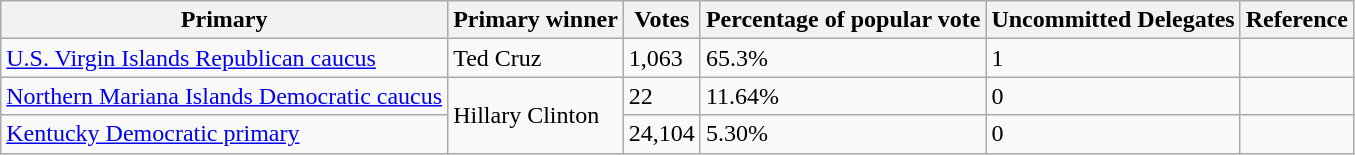<table class="wikitable sortable">
<tr>
<th>Primary</th>
<th>Primary winner</th>
<th>Votes</th>
<th>Percentage of popular vote</th>
<th>Uncommitted Delegates</th>
<th>Reference</th>
</tr>
<tr>
<td><a href='#'>U.S. Virgin Islands Republican caucus</a></td>
<td>Ted Cruz</td>
<td>1,063</td>
<td>65.3%</td>
<td>1</td>
<td></td>
</tr>
<tr>
<td><a href='#'>Northern Mariana Islands Democratic caucus</a></td>
<td rowspan=2>Hillary Clinton</td>
<td>22</td>
<td>11.64%</td>
<td>0</td>
<td></td>
</tr>
<tr>
<td><a href='#'>Kentucky Democratic primary</a></td>
<td>24,104</td>
<td>5.30%</td>
<td>0</td>
<td></td>
</tr>
</table>
